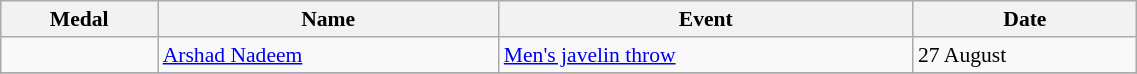<table class="wikitable" style="font-size:90%" width=60%>
<tr>
<th>Medal</th>
<th>Name</th>
<th>Event</th>
<th>Date</th>
</tr>
<tr>
<td></td>
<td><a href='#'>Arshad Nadeem</a></td>
<td><a href='#'>Men's javelin throw</a></td>
<td>27 August</td>
</tr>
<tr>
</tr>
</table>
